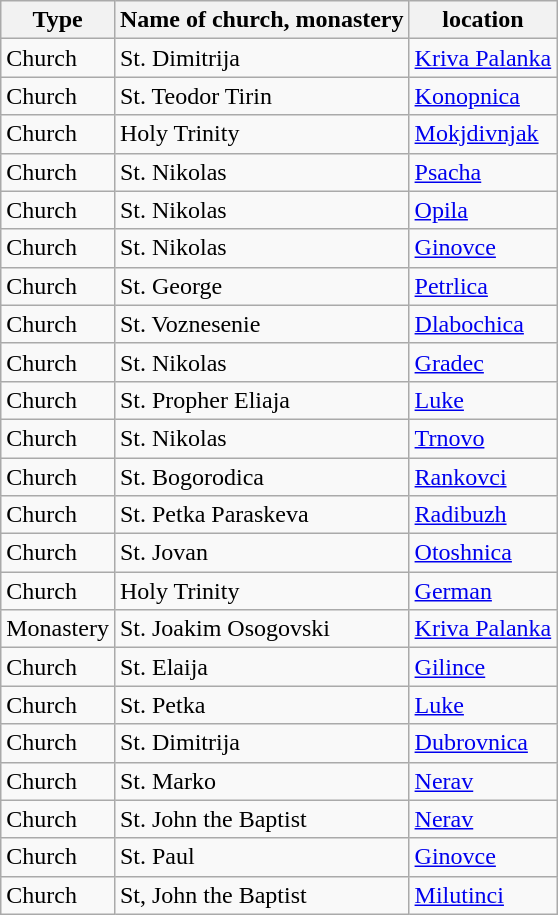<table class="wikitable sortable">
<tr>
<th>Type</th>
<th>Name of church, monastery</th>
<th>location</th>
</tr>
<tr>
<td>Church</td>
<td>St. Dimitrija</td>
<td><a href='#'>Kriva Palanka</a></td>
</tr>
<tr>
<td>Church</td>
<td>St. Teodor Tirin</td>
<td><a href='#'>Konopnica</a></td>
</tr>
<tr>
<td>Church</td>
<td>Holy Trinity</td>
<td><a href='#'>Mokjdivnjak</a></td>
</tr>
<tr>
<td>Church</td>
<td>St. Nikolas</td>
<td><a href='#'>Psacha</a></td>
</tr>
<tr>
<td>Church</td>
<td>St. Nikolas</td>
<td><a href='#'>Opila</a></td>
</tr>
<tr>
<td>Church</td>
<td>St. Nikolas</td>
<td><a href='#'>Ginovce</a></td>
</tr>
<tr>
<td>Church</td>
<td>St. George</td>
<td><a href='#'>Petrlica</a></td>
</tr>
<tr>
<td>Church</td>
<td>St. Voznesenie</td>
<td><a href='#'>Dlabochica</a></td>
</tr>
<tr>
<td>Church</td>
<td>St. Nikolas</td>
<td><a href='#'>Gradec</a></td>
</tr>
<tr>
<td>Church</td>
<td>St. Propher Eliaja</td>
<td><a href='#'>Luke</a></td>
</tr>
<tr>
<td>Church</td>
<td>St. Nikolas</td>
<td><a href='#'>Trnovo</a></td>
</tr>
<tr>
<td>Church</td>
<td>St. Bogorodica</td>
<td><a href='#'>Rankovci</a></td>
</tr>
<tr>
<td>Church</td>
<td>St. Petka Paraskeva</td>
<td><a href='#'>Radibuzh</a></td>
</tr>
<tr>
<td>Church</td>
<td>St. Jovan</td>
<td><a href='#'>Otoshnica</a></td>
</tr>
<tr>
<td>Church</td>
<td>Holy Trinity</td>
<td><a href='#'>German</a></td>
</tr>
<tr>
<td>Monastery</td>
<td>St. Joakim Osogovski</td>
<td><a href='#'>Kriva Palanka</a></td>
</tr>
<tr>
<td>Church</td>
<td>St. Elaija</td>
<td><a href='#'>Gilince</a></td>
</tr>
<tr>
<td>Church</td>
<td>St. Petka</td>
<td><a href='#'>Luke</a></td>
</tr>
<tr>
<td>Church</td>
<td>St. Dimitrija</td>
<td><a href='#'>Dubrovnica</a></td>
</tr>
<tr>
<td>Church</td>
<td>St. Marko</td>
<td><a href='#'>Nerav</a></td>
</tr>
<tr>
<td>Church</td>
<td>St. John the Baptist</td>
<td><a href='#'>Nerav</a></td>
</tr>
<tr>
<td>Church</td>
<td>St. Paul</td>
<td><a href='#'>Ginovce</a></td>
</tr>
<tr>
<td>Church</td>
<td>St, John the Baptist</td>
<td><a href='#'>Milutinci</a></td>
</tr>
</table>
